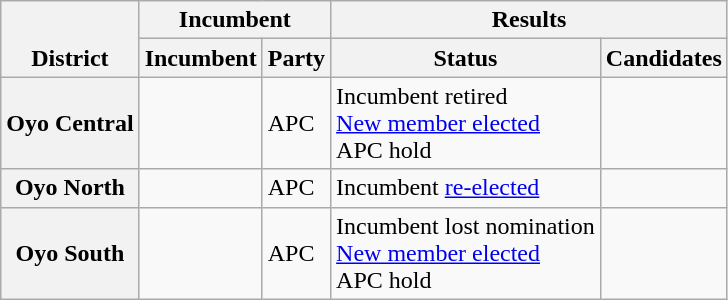<table class="wikitable sortable">
<tr valign=bottom>
<th rowspan=2>District</th>
<th colspan=2>Incumbent</th>
<th colspan=2>Results</th>
</tr>
<tr valign=bottom>
<th>Incumbent</th>
<th>Party</th>
<th>Status</th>
<th>Candidates</th>
</tr>
<tr>
<th>Oyo Central</th>
<td></td>
<td>APC</td>
<td>Incumbent retired<br><a href='#'>New member elected</a><br>APC hold</td>
<td nowrap></td>
</tr>
<tr>
<th>Oyo North</th>
<td></td>
<td>APC</td>
<td>Incumbent <a href='#'>re-elected</a></td>
<td nowrap></td>
</tr>
<tr>
<th>Oyo South</th>
<td></td>
<td>APC</td>
<td>Incumbent lost nomination<br><a href='#'>New member elected</a><br>APC hold</td>
<td nowrap></td>
</tr>
</table>
